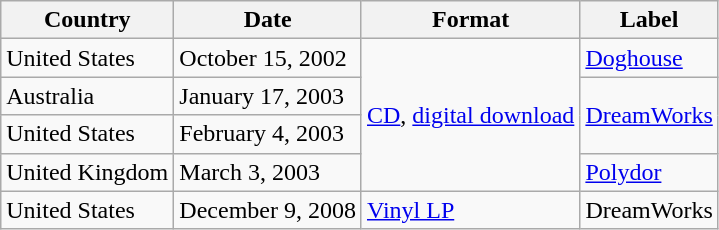<table class="wikitable">
<tr>
<th>Country</th>
<th>Date</th>
<th>Format</th>
<th>Label</th>
</tr>
<tr>
<td>United States</td>
<td>October 15, 2002 </td>
<td rowspan="4"><a href='#'>CD</a>, <a href='#'>digital download</a></td>
<td><a href='#'>Doghouse</a></td>
</tr>
<tr>
<td>Australia</td>
<td>January 17, 2003</td>
<td rowspan="2"><a href='#'>DreamWorks</a></td>
</tr>
<tr>
<td>United States</td>
<td>February 4, 2003 </td>
</tr>
<tr>
<td>United Kingdom</td>
<td>March 3, 2003</td>
<td><a href='#'>Polydor</a></td>
</tr>
<tr>
<td>United States</td>
<td>December 9, 2008</td>
<td><a href='#'>Vinyl LP</a></td>
<td>DreamWorks</td>
</tr>
</table>
